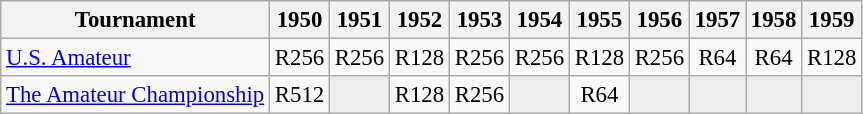<table class="wikitable" style="font-size:95%;text-align:center;">
<tr>
<th>Tournament</th>
<th>1950</th>
<th>1951</th>
<th>1952</th>
<th>1953</th>
<th>1954</th>
<th>1955</th>
<th>1956</th>
<th>1957</th>
<th>1958</th>
<th>1959</th>
</tr>
<tr>
<td align=left><a href='#'>U.S. Amateur</a></td>
<td>R256</td>
<td>R256</td>
<td>R128</td>
<td>R256</td>
<td>R256</td>
<td>R128</td>
<td>R256</td>
<td>R64</td>
<td>R64</td>
<td>R128</td>
</tr>
<tr>
<td align=left><a href='#'>The Amateur Championship</a></td>
<td>R512</td>
<td style="background:#eeeeee;"></td>
<td>R128</td>
<td>R256</td>
<td style="background:#eeeeee;"></td>
<td>R64</td>
<td style="background:#eeeeee;"></td>
<td style="background:#eeeeee;"></td>
<td style="background:#eeeeee;"></td>
<td style="background:#eeeeee;"></td>
</tr>
</table>
